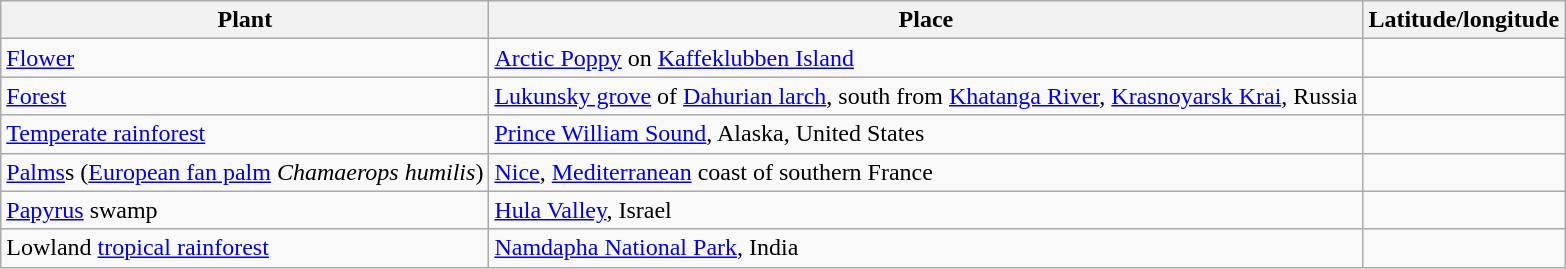<table class="wikitable">
<tr>
<th>Plant</th>
<th>Place</th>
<th>Latitude/longitude</th>
</tr>
<tr>
<td><a href='#'>Flower</a></td>
<td><a href='#'>Arctic Poppy</a> on <a href='#'>Kaffeklubben Island</a></td>
<td></td>
</tr>
<tr>
<td><a href='#'>Forest</a></td>
<td><a href='#'>Lukunsky grove</a> of <a href='#'>Dahurian larch</a>, south from <a href='#'>Khatanga River</a>, <a href='#'>Krasnoyarsk Krai</a>, Russia</td>
<td></td>
</tr>
<tr>
<td><a href='#'>Temperate rainforest</a></td>
<td><a href='#'>Prince William Sound</a>, Alaska, United States</td>
<td></td>
</tr>
<tr>
<td><a href='#'>Palms</a>s (<a href='#'>European fan palm</a> <em>Chamaerops humilis</em>)</td>
<td><a href='#'>Nice</a>, <a href='#'>Mediterranean</a> coast of southern France</td>
<td></td>
</tr>
<tr>
<td><a href='#'>Papyrus</a> swamp</td>
<td><a href='#'>Hula Valley</a>, Israel</td>
<td></td>
</tr>
<tr>
<td>Lowland <a href='#'>tropical rainforest</a></td>
<td><a href='#'>Namdapha National Park</a>, India</td>
<td></td>
</tr>
</table>
